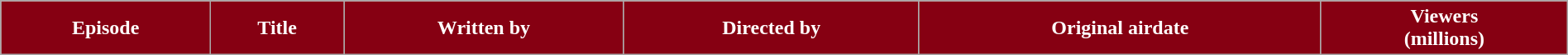<table class="wikitable plainrowheaders" style="width:100%;">
<tr style="color:#fff;">
<th style="background:#860012;">Episode</th>
<th style="background:#860012;">Title</th>
<th style="background:#860012;">Written by</th>
<th style="background:#860012;">Directed by</th>
<th style="background:#860012;">Original airdate</th>
<th style="background:#860012;">Viewers<br>(millions)<br>








</th>
</tr>
</table>
